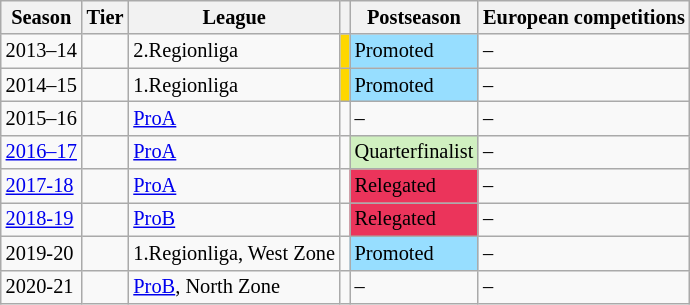<table class="wikitable" style="font-size:85%">
<tr>
<th>Season</th>
<th>Tier</th>
<th>League</th>
<th></th>
<th>Postseason</th>
<th colspan=2>European competitions</th>
</tr>
<tr>
<td>2013–14</td>
<td></td>
<td>2.Regionliga</td>
<td bgcolor=gold></td>
<td style="background:#97DEFF">Promoted</td>
<td colspan=2>–</td>
</tr>
<tr>
<td>2014–15</td>
<td></td>
<td>1.Regionliga</td>
<td bgcolor=gold></td>
<td style="background:#97DEFF">Promoted</td>
<td colspan=2>–</td>
</tr>
<tr>
<td>2015–16</td>
<td></td>
<td><a href='#'>ProA</a></td>
<td></td>
<td>–</td>
<td colspan=2>–</td>
</tr>
<tr>
<td><a href='#'>2016–17</a></td>
<td></td>
<td><a href='#'>ProA</a></td>
<td></td>
<td style="background:#D0F0C0">Quarterfinalist</td>
<td colspan=2>–</td>
</tr>
<tr>
<td><a href='#'>2017-18</a></td>
<td></td>
<td><a href='#'>ProA</a></td>
<td></td>
<td style="background:#eb345b">Relegated</td>
<td colspan=2>–</td>
</tr>
<tr>
<td><a href='#'>2018-19</a></td>
<td></td>
<td><a href='#'>ProB</a></td>
<td></td>
<td style="background:#eb345b">Relegated</td>
<td colspan=2>–</td>
</tr>
<tr>
<td>2019-20</td>
<td></td>
<td>1.Regionliga, West Zone</td>
<td></td>
<td style="background:#97DEFF">Promoted</td>
<td colspan=2>–</td>
</tr>
<tr>
<td>2020-21</td>
<td></td>
<td><a href='#'>ProB</a>, North Zone</td>
<td></td>
<td>–</td>
<td colspan=2>–</td>
</tr>
</table>
